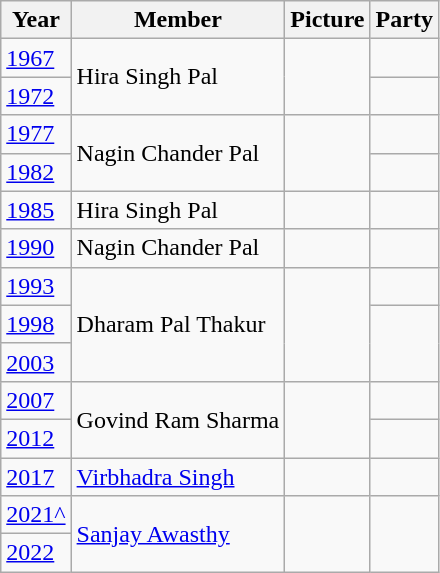<table class="wikitable sortable">
<tr>
<th>Year</th>
<th>Member</th>
<th>Picture</th>
<th colspan="2">Party</th>
</tr>
<tr>
<td><a href='#'>1967</a></td>
<td rowspan=2>Hira Singh Pal</td>
<td rowspan=2></td>
<td></td>
</tr>
<tr>
<td><a href='#'>1972</a></td>
<td></td>
</tr>
<tr>
<td><a href='#'>1977</a></td>
<td rowspan=2>Nagin Chander Pal</td>
<td rowspan=2></td>
<td></td>
</tr>
<tr>
<td><a href='#'>1982</a></td>
<td></td>
</tr>
<tr>
<td><a href='#'>1985</a></td>
<td>Hira Singh Pal</td>
<td></td>
<td></td>
</tr>
<tr>
<td><a href='#'>1990</a></td>
<td>Nagin Chander Pal</td>
<td></td>
<td></td>
</tr>
<tr>
<td><a href='#'>1993</a></td>
<td rowspan=3>Dharam Pal Thakur</td>
<td rowspan=3></td>
<td></td>
</tr>
<tr>
<td><a href='#'>1998</a></td>
</tr>
<tr>
<td><a href='#'>2003</a></td>
</tr>
<tr>
<td><a href='#'>2007</a></td>
<td rowspan=2>Govind Ram Sharma</td>
<td rowspan=2></td>
<td></td>
</tr>
<tr>
<td><a href='#'>2012</a></td>
</tr>
<tr>
<td><a href='#'>2017</a></td>
<td><a href='#'>Virbhadra Singh</a></td>
<td></td>
<td></td>
</tr>
<tr>
<td><a href='#'>2021^</a></td>
<td rowspan=2><a href='#'>Sanjay Awasthy</a></td>
<td rowspan=2></td>
</tr>
<tr>
<td><a href='#'>2022</a></td>
</tr>
</table>
